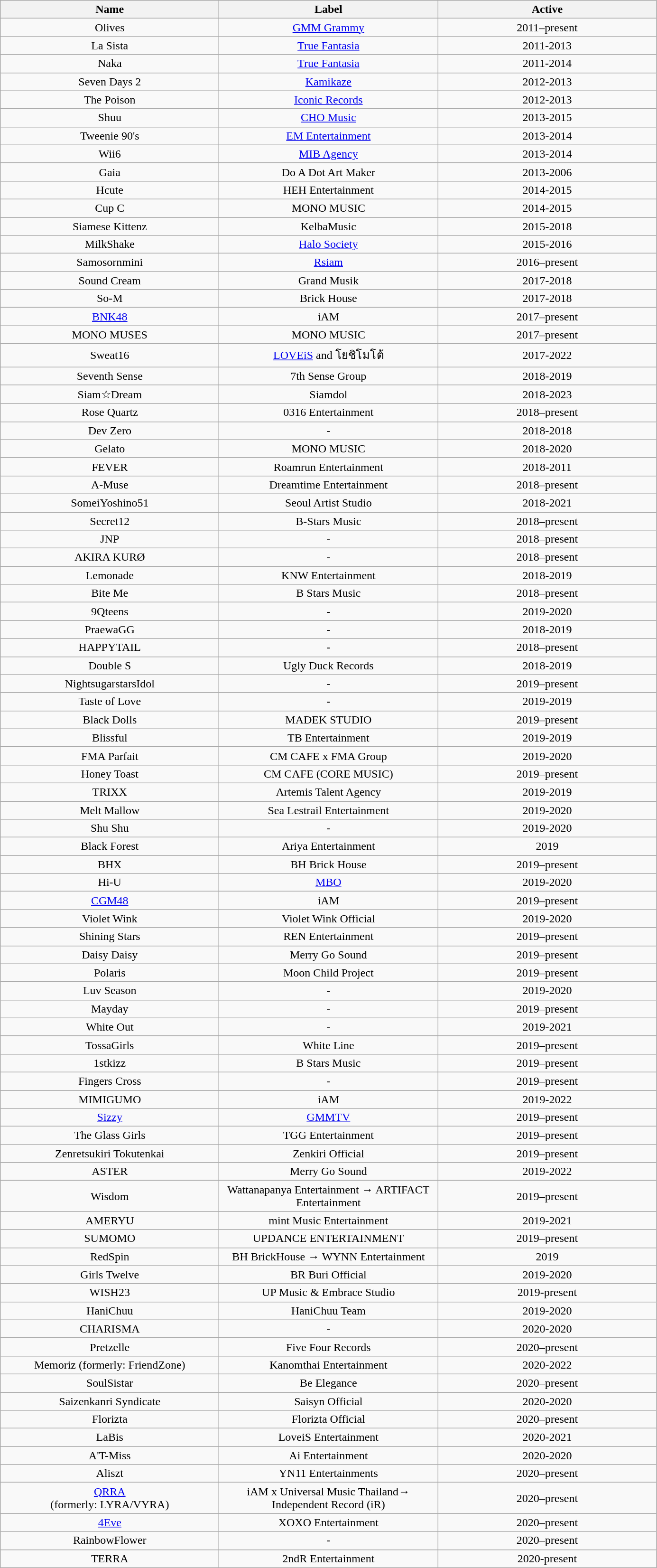<table class="wikitable sortable" border="1" style="text-align:center;">
<tr>
<th width="300">Name</th>
<th width="300">Label</th>
<th width="300">Active</th>
</tr>
<tr>
<td>Olives</td>
<td><a href='#'>GMM Grammy</a></td>
<td>2011–present</td>
</tr>
<tr>
<td>La Sista</td>
<td><a href='#'>True Fantasia</a></td>
<td>2011-2013</td>
</tr>
<tr>
<td>Naka</td>
<td><a href='#'>True Fantasia</a></td>
<td>2011-2014</td>
</tr>
<tr>
<td>Seven Days 2</td>
<td><a href='#'>Kamikaze</a></td>
<td>2012-2013</td>
</tr>
<tr>
<td>The Poison</td>
<td><a href='#'>Iconic Records</a></td>
<td>2012-2013</td>
</tr>
<tr>
<td>Shuu</td>
<td><a href='#'>CHO Music</a></td>
<td>2013-2015</td>
</tr>
<tr>
<td>Tweenie 90's</td>
<td><a href='#'>EM Entertainment</a></td>
<td>2013-2014</td>
</tr>
<tr>
<td>Wii6</td>
<td><a href='#'>MIB Agency</a></td>
<td>2013-2014</td>
</tr>
<tr>
<td>Gaia</td>
<td>Do A Dot Art Maker</td>
<td>2013-2006</td>
</tr>
<tr>
<td>Hcute</td>
<td>HEH Entertainment</td>
<td>2014-2015</td>
</tr>
<tr>
<td>Cup C</td>
<td>MONO MUSIC</td>
<td>2014-2015</td>
</tr>
<tr>
<td>Siamese Kittenz</td>
<td>KelbaMusic</td>
<td>2015-2018</td>
</tr>
<tr>
<td>MilkShake</td>
<td><a href='#'>Halo Society</a></td>
<td>2015-2016</td>
</tr>
<tr>
<td>Samosornmini</td>
<td><a href='#'>Rsiam</a></td>
<td>2016–present</td>
</tr>
<tr>
<td>Sound Cream</td>
<td>Grand Musik</td>
<td>2017-2018</td>
</tr>
<tr>
<td>So-M</td>
<td>Brick House</td>
<td>2017-2018</td>
</tr>
<tr>
<td><a href='#'>BNK48</a></td>
<td>iAM</td>
<td>2017–present</td>
</tr>
<tr>
<td>MONO MUSES</td>
<td>MONO MUSIC</td>
<td>2017–present</td>
</tr>
<tr>
<td>Sweat16</td>
<td><a href='#'>LOVEiS</a> and โยชิโมโต้</td>
<td>2017-2022</td>
</tr>
<tr>
<td>Seventh Sense</td>
<td>7th Sense Group</td>
<td>2018-2019</td>
</tr>
<tr>
<td>Siam☆Dream</td>
<td>Siamdol</td>
<td>2018-2023</td>
</tr>
<tr>
<td>Rose Quartz</td>
<td>0316 Entertainment</td>
<td>2018–present</td>
</tr>
<tr>
<td>Dev Zero</td>
<td>-</td>
<td>2018-2018</td>
</tr>
<tr>
<td>Gelato</td>
<td>MONO MUSIC</td>
<td>2018-2020</td>
</tr>
<tr>
<td>FEVER</td>
<td>Roamrun Entertainment</td>
<td>2018-2011</td>
</tr>
<tr>
<td>A-Muse</td>
<td>Dreamtime Entertainment</td>
<td>2018–present</td>
</tr>
<tr>
<td>SomeiYoshino51</td>
<td>Seoul Artist Studio</td>
<td>2018-2021</td>
</tr>
<tr>
<td>Secret12</td>
<td>B-Stars Music</td>
<td>2018–present</td>
</tr>
<tr>
<td>JNP</td>
<td>-</td>
<td>2018–present</td>
</tr>
<tr>
<td>AKIRA KURØ</td>
<td>-</td>
<td>2018–present</td>
</tr>
<tr>
<td>Lemonade</td>
<td>KNW Entertainment</td>
<td>2018-2019</td>
</tr>
<tr>
<td>Bite Me</td>
<td>B Stars Music</td>
<td>2018–present</td>
</tr>
<tr>
<td>9Qteens</td>
<td>-</td>
<td>2019-2020</td>
</tr>
<tr>
<td>PraewaGG</td>
<td>-</td>
<td>2018-2019</td>
</tr>
<tr>
<td>HAPPYTAIL</td>
<td>-</td>
<td>2018–present</td>
</tr>
<tr>
<td>Double S</td>
<td>Ugly Duck Records</td>
<td>2018-2019</td>
</tr>
<tr>
<td>NightsugarstarsIdol</td>
<td>-</td>
<td>2019–present</td>
</tr>
<tr>
<td>Taste of Love</td>
<td>-</td>
<td>2019-2019</td>
</tr>
<tr>
<td>Black Dolls</td>
<td>MADEK STUDIO</td>
<td>2019–present</td>
</tr>
<tr>
<td>Blissful</td>
<td>TB Entertainment</td>
<td>2019-2019</td>
</tr>
<tr>
<td>FMA Parfait</td>
<td>CM CAFE x FMA Group</td>
<td>2019-2020</td>
</tr>
<tr>
<td>Honey Toast</td>
<td>CM CAFE (CORE MUSIC)</td>
<td>2019–present</td>
</tr>
<tr>
<td>TRIXX</td>
<td>Artemis Talent Agency</td>
<td>2019-2019</td>
</tr>
<tr>
<td>Melt Mallow</td>
<td>Sea Lestrail Entertainment</td>
<td>2019-2020</td>
</tr>
<tr>
<td>Shu Shu</td>
<td>-</td>
<td>2019-2020</td>
</tr>
<tr>
<td>Black Forest</td>
<td>Ariya Entertainment</td>
<td>2019</td>
</tr>
<tr>
<td>BHX</td>
<td>BH Brick House</td>
<td>2019–present</td>
</tr>
<tr>
<td>Hi-U</td>
<td><a href='#'>MBO</a></td>
<td>2019-2020</td>
</tr>
<tr>
<td><a href='#'>CGM48</a></td>
<td>iAM</td>
<td>2019–present</td>
</tr>
<tr>
<td>Violet Wink</td>
<td>Violet Wink Official</td>
<td>2019-2020</td>
</tr>
<tr>
<td>Shining Stars</td>
<td>REN Entertainment</td>
<td>2019–present</td>
</tr>
<tr>
<td>Daisy Daisy</td>
<td>Merry Go Sound</td>
<td>2019–present</td>
</tr>
<tr>
<td>Polaris</td>
<td>Moon Child Project</td>
<td>2019–present</td>
</tr>
<tr>
<td>Luv Season</td>
<td>-</td>
<td>2019-2020</td>
</tr>
<tr>
<td>Mayday</td>
<td>-</td>
<td>2019–present</td>
</tr>
<tr>
<td>White Out</td>
<td>-</td>
<td>2019-2021</td>
</tr>
<tr>
<td>TossaGirls</td>
<td>White Line</td>
<td>2019–present</td>
</tr>
<tr>
<td>1stkizz</td>
<td>B Stars Music</td>
<td>2019–present</td>
</tr>
<tr>
<td>Fingers Cross</td>
<td>-</td>
<td>2019–present</td>
</tr>
<tr>
<td>MIMIGUMO</td>
<td>iAM</td>
<td>2019-2022</td>
</tr>
<tr>
<td><a href='#'>Sizzy</a></td>
<td><a href='#'>GMMTV</a></td>
<td>2019–present</td>
</tr>
<tr>
<td>The Glass Girls</td>
<td>TGG Entertainment</td>
<td>2019–present</td>
</tr>
<tr>
<td>Zenretsukiri Tokutenkai</td>
<td>Zenkiri Official</td>
<td>2019–present</td>
</tr>
<tr>
<td>ASTER</td>
<td>Merry Go Sound</td>
<td>2019-2022</td>
</tr>
<tr>
<td>Wisdom</td>
<td>Wattanapanya Entertainment → ARTIFACT Entertainment</td>
<td>2019–present</td>
</tr>
<tr>
<td>AMERYU</td>
<td>mint Music Entertainment</td>
<td>2019-2021</td>
</tr>
<tr>
<td>SUMOMO</td>
<td>UPDANCE ENTERTAINMENT</td>
<td>2019–present</td>
</tr>
<tr>
<td>RedSpin</td>
<td>BH BrickHouse → WYNN Entertainment</td>
<td>2019</td>
</tr>
<tr>
<td>Girls Twelve</td>
<td>BR Buri Official</td>
<td>2019-2020</td>
</tr>
<tr>
<td>WISH23</td>
<td>UP Music & Embrace Studio</td>
<td>2019-present</td>
</tr>
<tr>
<td>HaniChuu</td>
<td>HaniChuu Team</td>
<td>2019-2020</td>
</tr>
<tr>
<td>CHARISMA</td>
<td>-</td>
<td>2020-2020</td>
</tr>
<tr>
<td>Pretzelle</td>
<td>Five Four Records</td>
<td>2020–present</td>
</tr>
<tr>
<td>Memoriz (formerly: FriendZone)</td>
<td>Kanomthai Entertainment</td>
<td>2020-2022</td>
</tr>
<tr>
<td>SoulSistar</td>
<td>Be Elegance</td>
<td>2020–present</td>
</tr>
<tr>
<td>Saizenkanri Syndicate</td>
<td>Saisyn Official</td>
<td>2020-2020</td>
</tr>
<tr>
<td>Florizta</td>
<td>Florizta Official</td>
<td>2020–present</td>
</tr>
<tr>
<td>LaBis</td>
<td>LoveiS Entertainment</td>
<td>2020-2021</td>
</tr>
<tr>
<td>A'T-Miss</td>
<td>Ai Entertainment</td>
<td>2020-2020</td>
</tr>
<tr>
<td>Aliszt</td>
<td>YN11 Entertainments</td>
<td>2020–present</td>
</tr>
<tr>
<td><a href='#'>QRRA</a><br>(formerly: LYRA/VYRA)</td>
<td>iAM x Universal Music Thailand→ Independent Record (iR)</td>
<td>2020–present</td>
</tr>
<tr>
<td><a href='#'>4Eve</a></td>
<td>XOXO Entertainment</td>
<td>2020–present</td>
</tr>
<tr>
<td>RainbowFlower</td>
<td>-</td>
<td>2020–present</td>
</tr>
<tr>
<td>TERRA</td>
<td>2ndR Entertainment</td>
<td>2020-present</td>
</tr>
</table>
